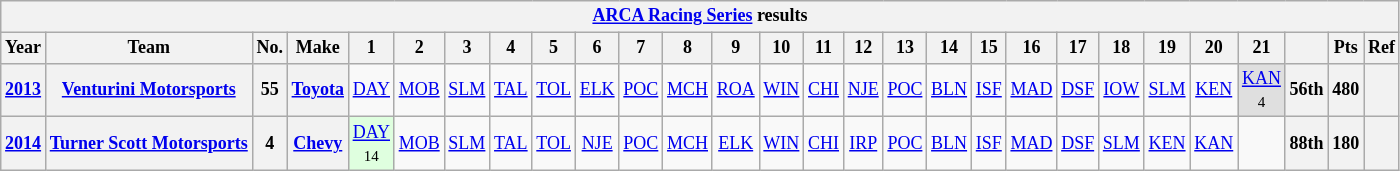<table class="wikitable" style="text-align:center; font-size:75%">
<tr>
<th colspan=45><a href='#'>ARCA Racing Series</a> results</th>
</tr>
<tr>
<th>Year</th>
<th>Team</th>
<th>No.</th>
<th>Make</th>
<th>1</th>
<th>2</th>
<th>3</th>
<th>4</th>
<th>5</th>
<th>6</th>
<th>7</th>
<th>8</th>
<th>9</th>
<th>10</th>
<th>11</th>
<th>12</th>
<th>13</th>
<th>14</th>
<th>15</th>
<th>16</th>
<th>17</th>
<th>18</th>
<th>19</th>
<th>20</th>
<th>21</th>
<th></th>
<th>Pts</th>
<th>Ref</th>
</tr>
<tr>
<th><a href='#'>2013</a></th>
<th><a href='#'>Venturini Motorsports</a></th>
<th>55</th>
<th><a href='#'>Toyota</a></th>
<td><a href='#'>DAY</a></td>
<td><a href='#'>MOB</a></td>
<td><a href='#'>SLM</a></td>
<td><a href='#'>TAL</a></td>
<td><a href='#'>TOL</a></td>
<td><a href='#'>ELK</a></td>
<td><a href='#'>POC</a></td>
<td><a href='#'>MCH</a></td>
<td><a href='#'>ROA</a></td>
<td><a href='#'>WIN</a></td>
<td><a href='#'>CHI</a></td>
<td><a href='#'>NJE</a></td>
<td><a href='#'>POC</a></td>
<td><a href='#'>BLN</a></td>
<td><a href='#'>ISF</a></td>
<td><a href='#'>MAD</a></td>
<td><a href='#'>DSF</a></td>
<td><a href='#'>IOW</a></td>
<td><a href='#'>SLM</a></td>
<td><a href='#'>KEN</a></td>
<td style="background:#DFDFDF;"><a href='#'>KAN</a><br><small>4</small></td>
<th>56th</th>
<th>480</th>
<th></th>
</tr>
<tr>
<th><a href='#'>2014</a></th>
<th><a href='#'>Turner Scott Motorsports</a></th>
<th>4</th>
<th><a href='#'>Chevy</a></th>
<td style="background:#DFFFDF;"><a href='#'>DAY</a><br><small>14</small></td>
<td><a href='#'>MOB</a></td>
<td><a href='#'>SLM</a></td>
<td><a href='#'>TAL</a></td>
<td><a href='#'>TOL</a></td>
<td><a href='#'>NJE</a></td>
<td><a href='#'>POC</a></td>
<td><a href='#'>MCH</a></td>
<td><a href='#'>ELK</a></td>
<td><a href='#'>WIN</a></td>
<td><a href='#'>CHI</a></td>
<td><a href='#'>IRP</a></td>
<td><a href='#'>POC</a></td>
<td><a href='#'>BLN</a></td>
<td><a href='#'>ISF</a></td>
<td><a href='#'>MAD</a></td>
<td><a href='#'>DSF</a></td>
<td><a href='#'>SLM</a></td>
<td><a href='#'>KEN</a></td>
<td><a href='#'>KAN</a></td>
<td></td>
<th>88th</th>
<th>180</th>
<th></th>
</tr>
</table>
